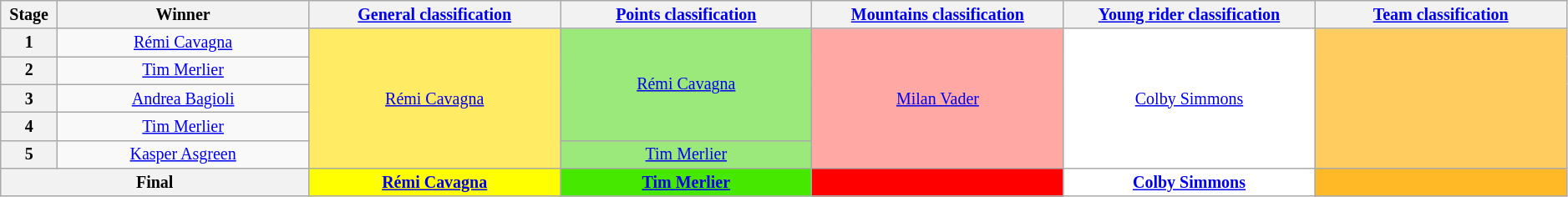<table class="wikitable" style="text-align: center; font-size:smaller;">
<tr>
<th scope="col" style="width:2%;">Stage</th>
<th scope="col" style="width:12.25%;">Winner</th>
<th scope="col" style="width:12.25%;"><a href='#'>General classification</a><br></th>
<th scope="col" style="width:12.25%;"><a href='#'>Points classification</a><br></th>
<th scope="col" style="width:12.25%;"><a href='#'>Mountains classification</a><br></th>
<th scope="col" style="width:12.25%;"><a href='#'>Young rider classification</a><br></th>
<th scope="col" style="width:12.25%;"><a href='#'>Team classification</a></th>
</tr>
<tr>
<th>1</th>
<td><a href='#'>Rémi Cavagna</a></td>
<td style="background:#FFEB64;" rowspan=5><a href='#'>Rémi Cavagna</a></td>
<td style="background:#9CE97B;" rowspan=4><a href='#'>Rémi Cavagna</a></td>
<td style="background:#FFA8A4;" rowspan=5><a href='#'>Milan Vader</a></td>
<td style="background:white;" rowspan=5><a href='#'>Colby Simmons</a></td>
<td style="background:#FFCD5F;" rowspan=5></td>
</tr>
<tr>
<th>2</th>
<td><a href='#'>Tim Merlier</a></td>
</tr>
<tr>
<th>3</th>
<td><a href='#'>Andrea Bagioli</a></td>
</tr>
<tr>
<th>4</th>
<td><a href='#'>Tim Merlier</a></td>
</tr>
<tr>
<th>5</th>
<td><a href='#'>Kasper Asgreen</a></td>
<td style="background:#9CE97B;"><a href='#'>Tim Merlier</a></td>
</tr>
<tr>
<th colspan="2">Final</th>
<th style="background:yellow;"><a href='#'>Rémi Cavagna</a></th>
<th style="background:#46E800;"><a href='#'>Tim Merlier</a></th>
<th style="background:red;"></th>
<th style="background:white;"><a href='#'>Colby Simmons</a></th>
<th style="background:#FFB927;"></th>
</tr>
</table>
